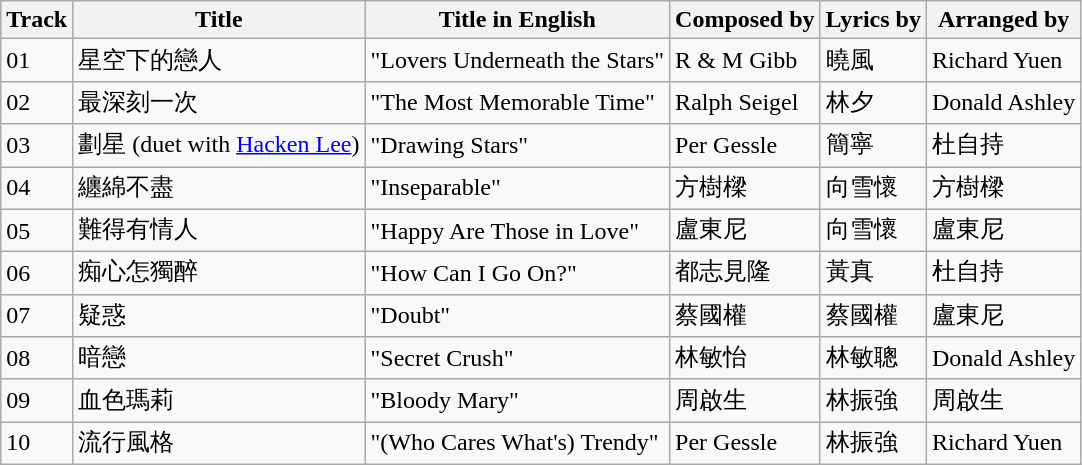<table class="wikitable">
<tr>
<th>Track</th>
<th>Title</th>
<th>Title in English</th>
<th>Composed by</th>
<th>Lyrics by</th>
<th>Arranged by</th>
</tr>
<tr>
<td>01</td>
<td>星空下的戀人</td>
<td>"Lovers Underneath the Stars"</td>
<td>R & M Gibb</td>
<td>曉風</td>
<td>Richard Yuen</td>
</tr>
<tr>
<td>02</td>
<td>最深刻一次</td>
<td>"The Most Memorable Time"</td>
<td>Ralph Seigel</td>
<td>林夕</td>
<td>Donald Ashley</td>
</tr>
<tr>
<td>03</td>
<td>劃星 (duet with <a href='#'>Hacken Lee</a>)</td>
<td>"Drawing Stars"</td>
<td>Per Gessle</td>
<td>簡寧</td>
<td>杜自持</td>
</tr>
<tr>
<td>04</td>
<td>纏綿不盡</td>
<td>"Inseparable"</td>
<td>方樹樑</td>
<td>向雪懷</td>
<td>方樹樑</td>
</tr>
<tr>
<td>05</td>
<td>難得有情人</td>
<td>"Happy Are Those in Love"</td>
<td>盧東尼</td>
<td>向雪懷</td>
<td>盧東尼</td>
</tr>
<tr>
<td>06</td>
<td>痴心怎獨醉</td>
<td>"How Can I Go On?"</td>
<td>都志見隆</td>
<td>黃真</td>
<td>杜自持</td>
</tr>
<tr>
<td>07</td>
<td>疑惑</td>
<td>"Doubt"</td>
<td>蔡國權</td>
<td>蔡國權</td>
<td>盧東尼</td>
</tr>
<tr>
<td>08</td>
<td>暗戀</td>
<td>"Secret Crush"</td>
<td>林敏怡</td>
<td>林敏聰</td>
<td>Donald Ashley</td>
</tr>
<tr>
<td>09</td>
<td>血色瑪莉</td>
<td>"Bloody Mary"</td>
<td>周啟生</td>
<td>林振強</td>
<td>周啟生</td>
</tr>
<tr>
<td>10</td>
<td>流行風格</td>
<td>"(Who Cares What's) Trendy"</td>
<td>Per Gessle</td>
<td>林振強</td>
<td>Richard Yuen</td>
</tr>
</table>
